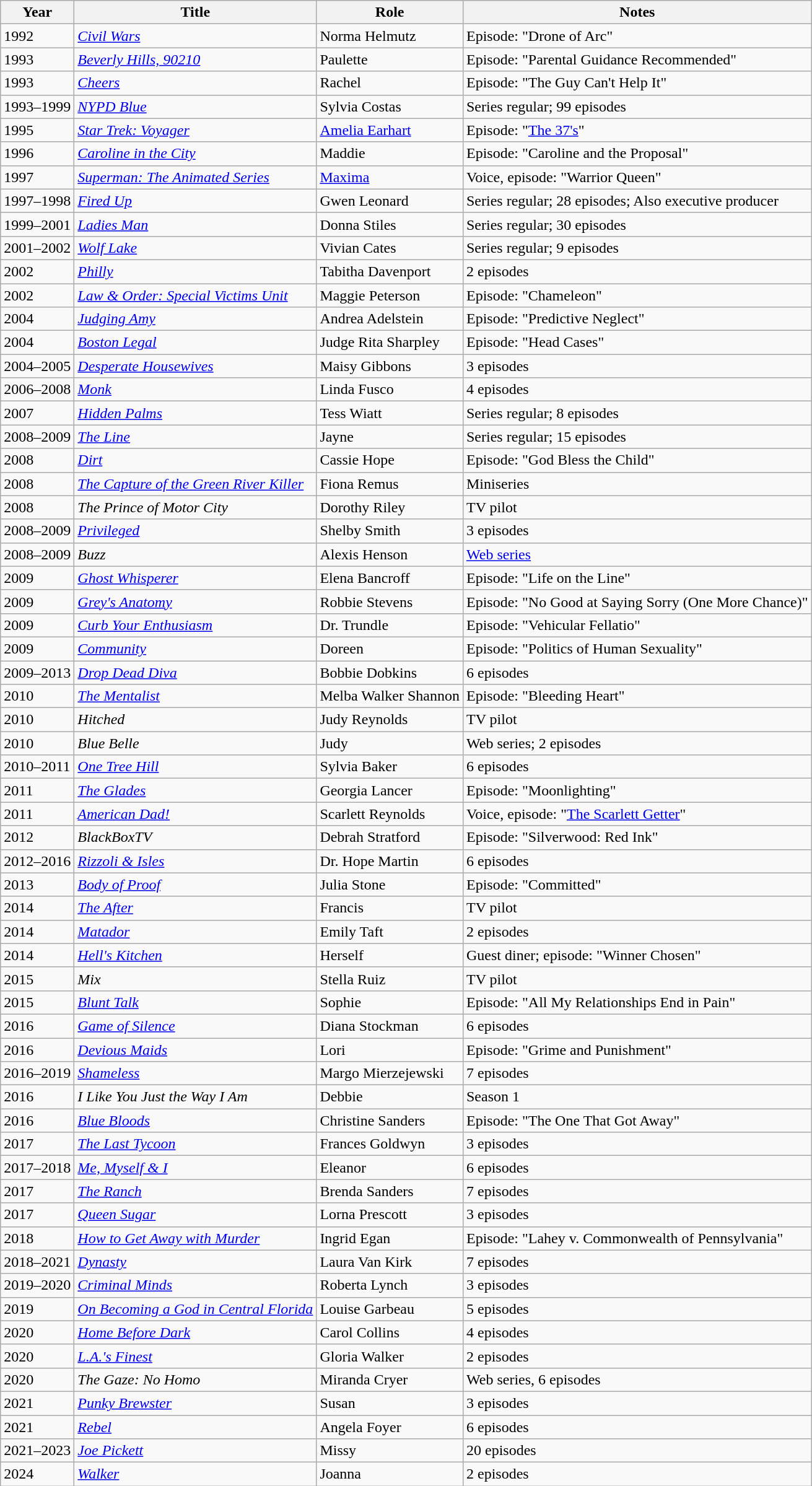<table class="wikitable sortable">
<tr>
<th>Year</th>
<th>Title</th>
<th>Role</th>
<th>Notes</th>
</tr>
<tr>
<td>1992</td>
<td><em><a href='#'>Civil Wars</a></em></td>
<td>Norma Helmutz</td>
<td>Episode: "Drone of Arc"</td>
</tr>
<tr>
<td>1993</td>
<td><em><a href='#'>Beverly Hills, 90210</a></em></td>
<td>Paulette</td>
<td>Episode: "Parental Guidance Recommended"</td>
</tr>
<tr>
<td>1993</td>
<td><em><a href='#'>Cheers</a></em></td>
<td>Rachel</td>
<td>Episode: "The Guy Can't Help It"</td>
</tr>
<tr>
<td>1993–1999</td>
<td><em><a href='#'>NYPD Blue</a></em></td>
<td>Sylvia Costas</td>
<td>Series regular; 99 episodes</td>
</tr>
<tr>
<td>1995</td>
<td><em><a href='#'>Star Trek: Voyager</a></em></td>
<td><a href='#'>Amelia Earhart</a></td>
<td>Episode: "<a href='#'>The 37's</a>"</td>
</tr>
<tr>
<td>1996</td>
<td><em><a href='#'>Caroline in the City</a></em></td>
<td>Maddie</td>
<td>Episode: "Caroline and the Proposal"</td>
</tr>
<tr>
<td>1997</td>
<td><em><a href='#'>Superman: The Animated Series</a></em></td>
<td><a href='#'>Maxima</a></td>
<td>Voice, episode: "Warrior Queen"</td>
</tr>
<tr>
<td>1997–1998</td>
<td><em><a href='#'>Fired Up</a></em></td>
<td>Gwen Leonard</td>
<td>Series regular; 28 episodes; Also executive producer</td>
</tr>
<tr>
<td>1999–2001</td>
<td><em><a href='#'>Ladies Man</a></em></td>
<td>Donna Stiles</td>
<td>Series regular; 30 episodes</td>
</tr>
<tr>
<td>2001–2002</td>
<td><em><a href='#'>Wolf Lake</a></em></td>
<td>Vivian Cates</td>
<td>Series regular; 9 episodes</td>
</tr>
<tr>
<td>2002</td>
<td><em><a href='#'>Philly</a></em></td>
<td>Tabitha Davenport</td>
<td>2 episodes</td>
</tr>
<tr>
<td>2002</td>
<td><em><a href='#'>Law & Order: Special Victims Unit</a></em></td>
<td>Maggie Peterson</td>
<td>Episode: "Chameleon"</td>
</tr>
<tr>
<td>2004</td>
<td><em><a href='#'>Judging Amy</a></em></td>
<td>Andrea Adelstein</td>
<td>Episode: "Predictive Neglect"</td>
</tr>
<tr>
<td>2004</td>
<td><em><a href='#'>Boston Legal</a></em></td>
<td>Judge Rita Sharpley</td>
<td>Episode: "Head Cases"</td>
</tr>
<tr>
<td>2004–2005</td>
<td><em><a href='#'>Desperate Housewives</a></em></td>
<td>Maisy Gibbons</td>
<td>3 episodes</td>
</tr>
<tr>
<td>2006–2008</td>
<td><em><a href='#'>Monk</a></em></td>
<td>Linda Fusco</td>
<td>4 episodes</td>
</tr>
<tr>
<td>2007</td>
<td><em><a href='#'>Hidden Palms</a></em></td>
<td>Tess Wiatt</td>
<td>Series regular; 8 episodes</td>
</tr>
<tr>
<td>2008–2009</td>
<td><em><a href='#'>The Line</a></em></td>
<td>Jayne</td>
<td>Series regular; 15 episodes</td>
</tr>
<tr>
<td>2008</td>
<td><em><a href='#'>Dirt</a></em></td>
<td>Cassie Hope</td>
<td>Episode: "God Bless the Child"</td>
</tr>
<tr>
<td>2008</td>
<td><em><a href='#'>The Capture of the Green River Killer</a></em></td>
<td>Fiona Remus</td>
<td>Miniseries</td>
</tr>
<tr>
<td>2008</td>
<td><em>The Prince of Motor City</em></td>
<td>Dorothy Riley</td>
<td>TV pilot</td>
</tr>
<tr>
<td>2008–2009</td>
<td><em><a href='#'>Privileged</a></em></td>
<td>Shelby Smith</td>
<td>3 episodes</td>
</tr>
<tr>
<td>2008–2009</td>
<td><em>Buzz</em></td>
<td>Alexis Henson</td>
<td><a href='#'>Web series</a></td>
</tr>
<tr>
<td>2009</td>
<td><em><a href='#'>Ghost Whisperer</a></em></td>
<td>Elena Bancroff</td>
<td>Episode: "Life on the Line"</td>
</tr>
<tr>
<td>2009</td>
<td><em><a href='#'>Grey's Anatomy</a></em></td>
<td>Robbie Stevens</td>
<td>Episode: "No Good at Saying Sorry (One More Chance)"</td>
</tr>
<tr>
<td>2009</td>
<td><em><a href='#'>Curb Your Enthusiasm</a></em></td>
<td>Dr. Trundle</td>
<td>Episode: "Vehicular Fellatio"</td>
</tr>
<tr>
<td>2009</td>
<td><em><a href='#'>Community</a></em></td>
<td>Doreen</td>
<td>Episode: "Politics of Human Sexuality"</td>
</tr>
<tr>
<td>2009–2013</td>
<td><em><a href='#'>Drop Dead Diva</a></em></td>
<td>Bobbie Dobkins</td>
<td>6 episodes</td>
</tr>
<tr>
<td>2010</td>
<td><em><a href='#'>The Mentalist</a></em></td>
<td>Melba Walker Shannon</td>
<td>Episode: "Bleeding Heart"</td>
</tr>
<tr>
<td>2010</td>
<td><em>Hitched</em></td>
<td>Judy Reynolds</td>
<td>TV pilot</td>
</tr>
<tr>
<td>2010</td>
<td><em>Blue Belle</em></td>
<td>Judy</td>
<td>Web series; 2 episodes</td>
</tr>
<tr>
<td>2010–2011</td>
<td><em><a href='#'>One Tree Hill</a></em></td>
<td>Sylvia Baker</td>
<td>6 episodes</td>
</tr>
<tr>
<td>2011</td>
<td><em><a href='#'>The Glades</a></em></td>
<td>Georgia Lancer</td>
<td>Episode: "Moonlighting"</td>
</tr>
<tr>
<td>2011</td>
<td><em><a href='#'>American Dad!</a></em></td>
<td>Scarlett Reynolds</td>
<td>Voice, episode: "<a href='#'>The Scarlett Getter</a>"</td>
</tr>
<tr>
<td>2012</td>
<td><em>BlackBoxTV</em></td>
<td>Debrah Stratford</td>
<td>Episode: "Silverwood: Red Ink"</td>
</tr>
<tr>
<td>2012–2016</td>
<td><em><a href='#'>Rizzoli & Isles</a></em></td>
<td>Dr. Hope Martin</td>
<td>6 episodes</td>
</tr>
<tr>
<td>2013</td>
<td><em><a href='#'>Body of Proof</a></em></td>
<td>Julia Stone</td>
<td>Episode: "Committed"</td>
</tr>
<tr>
<td>2014</td>
<td><em><a href='#'>The After</a></em></td>
<td>Francis</td>
<td>TV pilot</td>
</tr>
<tr>
<td>2014</td>
<td><em><a href='#'>Matador</a></em></td>
<td>Emily Taft</td>
<td>2 episodes</td>
</tr>
<tr>
<td>2014</td>
<td><em><a href='#'>Hell's Kitchen</a></em></td>
<td>Herself</td>
<td>Guest diner; episode: "Winner Chosen"</td>
</tr>
<tr>
<td>2015</td>
<td><em>Mix</em></td>
<td>Stella Ruiz</td>
<td>TV pilot</td>
</tr>
<tr>
<td>2015</td>
<td><em><a href='#'>Blunt Talk</a></em></td>
<td>Sophie</td>
<td>Episode: "All My Relationships End in Pain"</td>
</tr>
<tr>
<td>2016</td>
<td><em><a href='#'>Game of Silence</a></em></td>
<td>Diana Stockman</td>
<td>6 episodes</td>
</tr>
<tr>
<td>2016</td>
<td><em><a href='#'>Devious Maids</a></em></td>
<td>Lori</td>
<td>Episode: "Grime and Punishment"</td>
</tr>
<tr>
<td>2016–2019</td>
<td><em><a href='#'>Shameless</a></em></td>
<td>Margo Mierzejewski</td>
<td>7 episodes</td>
</tr>
<tr>
<td>2016</td>
<td><em>I Like You Just the Way I Am</em></td>
<td>Debbie</td>
<td>Season 1</td>
</tr>
<tr>
<td>2016</td>
<td><em><a href='#'>Blue Bloods</a></em></td>
<td>Christine Sanders</td>
<td>Episode: "The One That Got Away"</td>
</tr>
<tr>
<td>2017</td>
<td><a href='#'><em>The Last Tycoon</em></a></td>
<td>Frances Goldwyn</td>
<td>3 episodes</td>
</tr>
<tr>
<td>2017–2018</td>
<td><em><a href='#'>Me, Myself & I</a></em></td>
<td>Eleanor</td>
<td>6 episodes</td>
</tr>
<tr>
<td>2017</td>
<td><em><a href='#'>The Ranch</a></em></td>
<td>Brenda Sanders</td>
<td>7 episodes</td>
</tr>
<tr>
<td>2017</td>
<td><em><a href='#'>Queen Sugar</a></em></td>
<td>Lorna Prescott</td>
<td>3 episodes</td>
</tr>
<tr>
<td>2018</td>
<td><em><a href='#'>How to Get Away with Murder</a></em></td>
<td>Ingrid Egan</td>
<td>Episode: "Lahey v. Commonwealth of Pennsylvania"</td>
</tr>
<tr>
<td>2018–2021</td>
<td><em><a href='#'>Dynasty</a></em></td>
<td>Laura Van Kirk</td>
<td>7 episodes</td>
</tr>
<tr>
<td>2019–2020</td>
<td><em><a href='#'>Criminal Minds</a></em></td>
<td>Roberta Lynch</td>
<td>3 episodes</td>
</tr>
<tr>
<td>2019</td>
<td><em><a href='#'>On Becoming a God in Central Florida</a></em></td>
<td>Louise Garbeau</td>
<td>5 episodes</td>
</tr>
<tr>
<td>2020</td>
<td><em><a href='#'>Home Before Dark</a></em></td>
<td>Carol Collins</td>
<td>4 episodes</td>
</tr>
<tr>
<td>2020</td>
<td><em><a href='#'>L.A.'s Finest</a></em></td>
<td>Gloria Walker</td>
<td>2 episodes</td>
</tr>
<tr>
<td>2020</td>
<td><em>The Gaze: No Homo</em></td>
<td>Miranda Cryer</td>
<td>Web series, 6 episodes</td>
</tr>
<tr>
<td>2021</td>
<td><em><a href='#'>Punky Brewster</a></em></td>
<td>Susan</td>
<td>3 episodes</td>
</tr>
<tr>
<td>2021</td>
<td><em><a href='#'>Rebel</a></em></td>
<td>Angela Foyer</td>
<td>6 episodes</td>
</tr>
<tr>
<td>2021–2023</td>
<td><em><a href='#'>Joe Pickett</a></em></td>
<td>Missy</td>
<td>20 episodes</td>
</tr>
<tr>
<td>2024</td>
<td><em><a href='#'>Walker</a></em></td>
<td>Joanna</td>
<td>2 episodes</td>
</tr>
</table>
